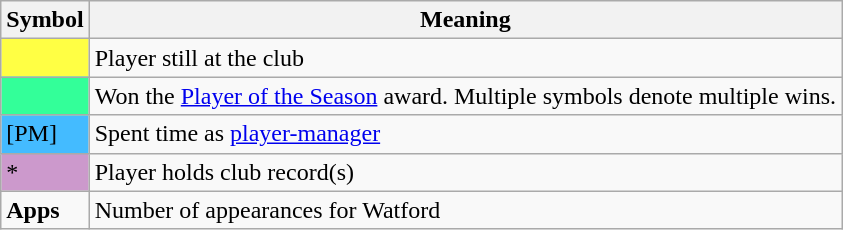<table Class="wikitable">
<tr>
<th scope=col>Symbol</th>
<th scope=col>Meaning</th>
</tr>
<tr>
<td style="background:#ff4;"></td>
<td>Player still at the club</td>
</tr>
<tr>
<td style="background:#3f9;"></td>
<td>Won the <a href='#'>Player of the Season</a> award. Multiple symbols denote multiple wins.</td>
</tr>
<tr>
<td style="background:#4bf;">[PM]</td>
<td>Spent time as <a href='#'>player-manager</a></td>
</tr>
<tr>
<td style="background:#c9c;">*</td>
<td>Player holds club record(s)</td>
</tr>
<tr>
<td><strong>Apps</strong></td>
<td>Number of appearances for Watford</td>
</tr>
</table>
